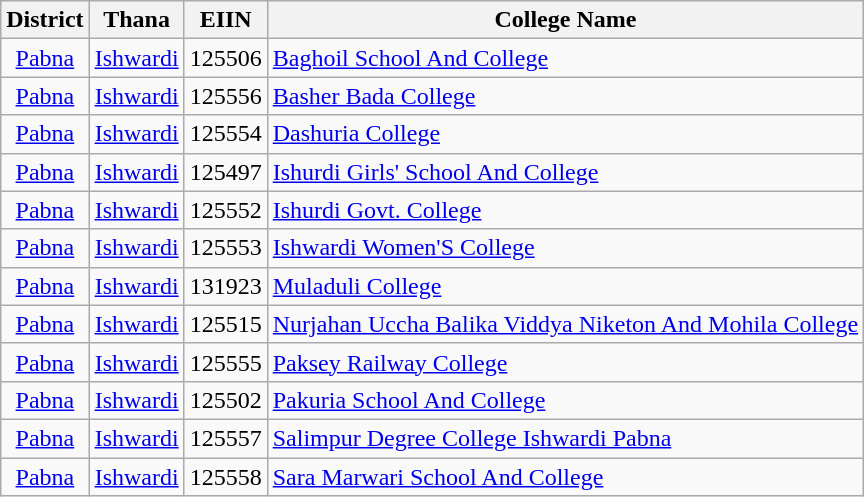<table class="wikitable">
<tr>
<th style="text-align: center;">District</th>
<th style="text-align: center;">Thana</th>
<th style="text-align: center;">EIIN</th>
<th style="text-align: center;">College Name</th>
</tr>
<tr>
<td style="text-align: center;"><a href='#'>Pabna</a></td>
<td style="text-align: center;"><a href='#'>Ishwardi</a></td>
<td style="text-align: center;">125506</td>
<td><a href='#'>Baghoil School And College</a></td>
</tr>
<tr>
<td style="text-align: center;"><a href='#'>Pabna</a></td>
<td style="text-align: center;"><a href='#'>Ishwardi</a></td>
<td style="text-align: center;">125556</td>
<td><a href='#'>Basher Bada College</a></td>
</tr>
<tr>
<td style="text-align: center;"><a href='#'>Pabna</a></td>
<td style="text-align: center;"><a href='#'>Ishwardi</a></td>
<td style="text-align: center;">125554</td>
<td><a href='#'>Dashuria College</a></td>
</tr>
<tr>
<td style="text-align: center;"><a href='#'>Pabna</a></td>
<td style="text-align: center;"><a href='#'>Ishwardi</a></td>
<td style="text-align: center;">125497</td>
<td><a href='#'>Ishurdi Girls' School And College</a></td>
</tr>
<tr>
<td style="text-align: center;"><a href='#'>Pabna</a></td>
<td style="text-align: center;"><a href='#'>Ishwardi</a></td>
<td style="text-align: center;">125552</td>
<td><a href='#'>Ishurdi Govt. College</a></td>
</tr>
<tr>
<td style="text-align: center;"><a href='#'>Pabna</a></td>
<td style="text-align: center;"><a href='#'>Ishwardi</a></td>
<td style="text-align: center;">125553</td>
<td><a href='#'>Ishwardi Women'S College</a></td>
</tr>
<tr>
<td style="text-align: center;"><a href='#'>Pabna</a></td>
<td style="text-align: center;"><a href='#'>Ishwardi</a></td>
<td style="text-align: center;">131923</td>
<td><a href='#'>Muladuli College</a></td>
</tr>
<tr>
<td style="text-align: center;"><a href='#'>Pabna</a></td>
<td style="text-align: center;"><a href='#'>Ishwardi</a></td>
<td style="text-align: center;">125515</td>
<td><a href='#'>Nurjahan Uccha Balika Viddya Niketon And Mohila College</a></td>
</tr>
<tr>
<td style="text-align: center;"><a href='#'>Pabna</a></td>
<td style="text-align: center;"><a href='#'>Ishwardi</a></td>
<td style="text-align: center;">125555</td>
<td><a href='#'>Paksey Railway College</a></td>
</tr>
<tr>
<td style="text-align: center;"><a href='#'>Pabna</a></td>
<td style="text-align: center;"><a href='#'>Ishwardi</a></td>
<td style="text-align: center;">125502</td>
<td><a href='#'>Pakuria School And College</a></td>
</tr>
<tr>
<td style="text-align: center;"><a href='#'>Pabna</a></td>
<td style="text-align: center;"><a href='#'>Ishwardi</a></td>
<td style="text-align: center;">125557</td>
<td><a href='#'>Salimpur Degree College Ishwardi Pabna</a></td>
</tr>
<tr>
<td style="text-align: center;"><a href='#'>Pabna</a></td>
<td style="text-align: center;"><a href='#'>Ishwardi</a></td>
<td style="text-align: center;">125558</td>
<td><a href='#'>Sara Marwari School And College</a></td>
</tr>
</table>
